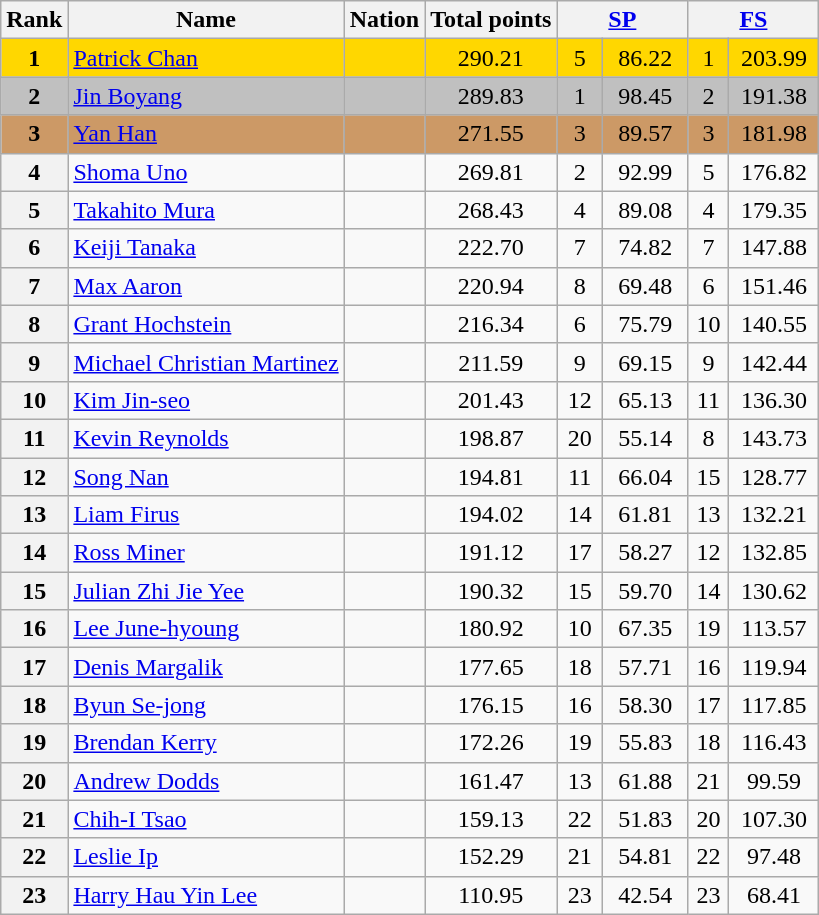<table class="wikitable sortable">
<tr>
<th>Rank</th>
<th>Name</th>
<th>Nation</th>
<th>Total points</th>
<th colspan="2" width="80px"><a href='#'>SP</a></th>
<th colspan="2" width="80px"><a href='#'>FS</a></th>
</tr>
<tr bgcolor="gold">
<td align="center"><strong>1</strong></td>
<td><a href='#'>Patrick Chan</a></td>
<td></td>
<td align="center">290.21</td>
<td align="center">5</td>
<td align="center">86.22</td>
<td align="center">1</td>
<td align="center">203.99</td>
</tr>
<tr bgcolor="silver">
<td align="center"><strong>2</strong></td>
<td><a href='#'>Jin Boyang</a></td>
<td></td>
<td align="center">289.83</td>
<td align="center">1</td>
<td align="center">98.45</td>
<td align="center">2</td>
<td align="center">191.38</td>
</tr>
<tr bgcolor="#cc9966">
<td align="center"><strong>3</strong></td>
<td><a href='#'>Yan Han</a></td>
<td></td>
<td align="center">271.55</td>
<td align="center">3</td>
<td align="center">89.57</td>
<td align="center">3</td>
<td align="center">181.98</td>
</tr>
<tr>
<th>4</th>
<td><a href='#'>Shoma Uno</a></td>
<td></td>
<td align="center">269.81</td>
<td align="center">2</td>
<td align="center">92.99</td>
<td align="center">5</td>
<td align="center">176.82</td>
</tr>
<tr>
<th>5</th>
<td><a href='#'>Takahito Mura</a></td>
<td></td>
<td align="center">268.43</td>
<td align="center">4</td>
<td align="center">89.08</td>
<td align="center">4</td>
<td align="center">179.35</td>
</tr>
<tr>
<th>6</th>
<td><a href='#'>Keiji Tanaka</a></td>
<td></td>
<td align="center">222.70</td>
<td align="center">7</td>
<td align="center">74.82</td>
<td align="center">7</td>
<td align="center">147.88</td>
</tr>
<tr>
<th>7</th>
<td><a href='#'>Max Aaron</a></td>
<td></td>
<td align="center">220.94</td>
<td align="center">8</td>
<td align="center">69.48</td>
<td align="center">6</td>
<td align="center">151.46</td>
</tr>
<tr>
<th>8</th>
<td><a href='#'>Grant Hochstein</a></td>
<td></td>
<td align="center">216.34</td>
<td align="center">6</td>
<td align="center">75.79</td>
<td align="center">10</td>
<td align="center">140.55</td>
</tr>
<tr>
<th>9</th>
<td><a href='#'>Michael Christian Martinez</a></td>
<td></td>
<td align="center">211.59</td>
<td align="center">9</td>
<td align="center">69.15</td>
<td align="center">9</td>
<td align="center">142.44</td>
</tr>
<tr>
<th>10</th>
<td><a href='#'>Kim Jin-seo</a></td>
<td></td>
<td align="center">201.43</td>
<td align="center">12</td>
<td align="center">65.13</td>
<td align="center">11</td>
<td align="center">136.30</td>
</tr>
<tr>
<th>11</th>
<td><a href='#'>Kevin Reynolds</a></td>
<td></td>
<td align="center">198.87</td>
<td align="center">20</td>
<td align="center">55.14</td>
<td align="center">8</td>
<td align="center">143.73</td>
</tr>
<tr>
<th>12</th>
<td><a href='#'>Song Nan</a></td>
<td></td>
<td align="center">194.81</td>
<td align="center">11</td>
<td align="center">66.04</td>
<td align="center">15</td>
<td align="center">128.77</td>
</tr>
<tr>
<th>13</th>
<td><a href='#'>Liam Firus</a></td>
<td></td>
<td align="center">194.02</td>
<td align="center">14</td>
<td align="center">61.81</td>
<td align="center">13</td>
<td align="center">132.21</td>
</tr>
<tr>
<th>14</th>
<td><a href='#'>Ross Miner</a></td>
<td></td>
<td align="center">191.12</td>
<td align="center">17</td>
<td align="center">58.27</td>
<td align="center">12</td>
<td align="center">132.85</td>
</tr>
<tr>
<th>15</th>
<td><a href='#'>Julian Zhi Jie Yee</a></td>
<td></td>
<td align="center">190.32</td>
<td align="center">15</td>
<td align="center">59.70</td>
<td align="center">14</td>
<td align="center">130.62</td>
</tr>
<tr>
<th>16</th>
<td><a href='#'>Lee June-hyoung</a></td>
<td></td>
<td align="center">180.92</td>
<td align="center">10</td>
<td align="center">67.35</td>
<td align="center">19</td>
<td align="center">113.57</td>
</tr>
<tr>
<th>17</th>
<td><a href='#'>Denis Margalik</a></td>
<td></td>
<td align="center">177.65</td>
<td align="center">18</td>
<td align="center">57.71</td>
<td align="center">16</td>
<td align="center">119.94</td>
</tr>
<tr>
<th>18</th>
<td><a href='#'>Byun Se-jong</a></td>
<td></td>
<td align="center">176.15</td>
<td align="center">16</td>
<td align="center">58.30</td>
<td align="center">17</td>
<td align="center">117.85</td>
</tr>
<tr>
<th>19</th>
<td><a href='#'>Brendan Kerry</a></td>
<td></td>
<td align="center">172.26</td>
<td align="center">19</td>
<td align="center">55.83</td>
<td align="center">18</td>
<td align="center">116.43</td>
</tr>
<tr>
<th>20</th>
<td><a href='#'>Andrew Dodds</a></td>
<td></td>
<td align="center">161.47</td>
<td align="center">13</td>
<td align="center">61.88</td>
<td align="center">21</td>
<td align="center">99.59</td>
</tr>
<tr>
<th>21</th>
<td><a href='#'>Chih-I Tsao</a></td>
<td></td>
<td align="center">159.13</td>
<td align="center">22</td>
<td align="center">51.83</td>
<td align="center">20</td>
<td align="center">107.30</td>
</tr>
<tr>
<th>22</th>
<td><a href='#'>Leslie Ip</a></td>
<td></td>
<td align="center">152.29</td>
<td align="center">21</td>
<td align="center">54.81</td>
<td align="center">22</td>
<td align="center">97.48</td>
</tr>
<tr>
<th>23</th>
<td><a href='#'>Harry Hau Yin Lee</a></td>
<td></td>
<td align="center">110.95</td>
<td align="center">23</td>
<td align="center">42.54</td>
<td align="center">23</td>
<td align="center">68.41</td>
</tr>
</table>
